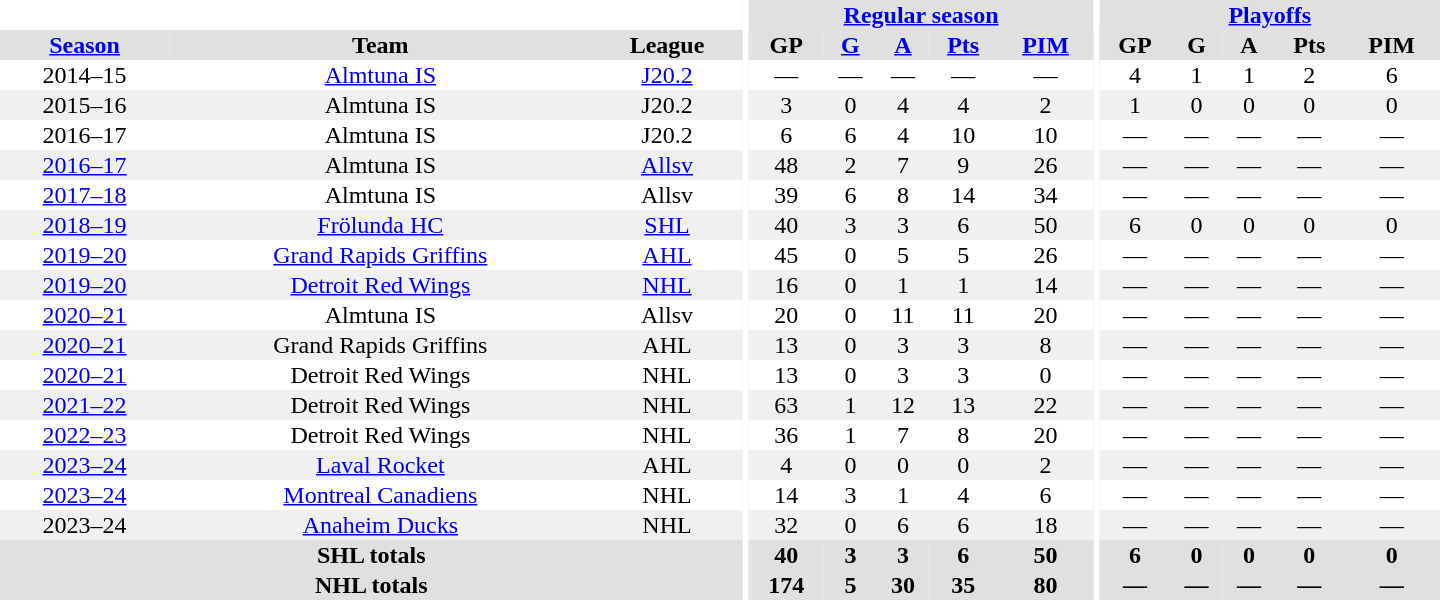<table border="0" cellpadding="1" cellspacing="0" style="text-align:center; width:60em">
<tr bgcolor="#e0e0e0">
<th colspan="3" bgcolor="#ffffff"></th>
<th rowspan="99" bgcolor="#ffffff"></th>
<th colspan="5"><a href='#'>Regular season</a></th>
<th rowspan="99" bgcolor="#ffffff"></th>
<th colspan="5"><a href='#'>Playoffs</a></th>
</tr>
<tr bgcolor="#e0e0e0">
<th><a href='#'>Season</a></th>
<th>Team</th>
<th>League</th>
<th>GP</th>
<th><a href='#'>G</a></th>
<th><a href='#'>A</a></th>
<th><a href='#'>Pts</a></th>
<th><a href='#'>PIM</a></th>
<th>GP</th>
<th>G</th>
<th>A</th>
<th>Pts</th>
<th>PIM</th>
</tr>
<tr>
<td>2014–15</td>
<td><a href='#'>Almtuna IS</a></td>
<td><a href='#'>J20.2</a></td>
<td>—</td>
<td>—</td>
<td>—</td>
<td>—</td>
<td>—</td>
<td>4</td>
<td>1</td>
<td>1</td>
<td>2</td>
<td>6</td>
</tr>
<tr bgcolor="#f0f0f0">
<td>2015–16</td>
<td>Almtuna IS</td>
<td>J20.2</td>
<td>3</td>
<td>0</td>
<td>4</td>
<td>4</td>
<td>2</td>
<td>1</td>
<td>0</td>
<td>0</td>
<td>0</td>
<td>0</td>
</tr>
<tr>
<td>2016–17</td>
<td>Almtuna IS</td>
<td>J20.2</td>
<td>6</td>
<td>6</td>
<td>4</td>
<td>10</td>
<td>10</td>
<td>—</td>
<td>—</td>
<td>—</td>
<td>—</td>
<td>—</td>
</tr>
<tr bgcolor="#f0f0f0">
<td><a href='#'>2016–17</a></td>
<td>Almtuna IS</td>
<td><a href='#'>Allsv</a></td>
<td>48</td>
<td>2</td>
<td>7</td>
<td>9</td>
<td>26</td>
<td>—</td>
<td>—</td>
<td>—</td>
<td>—</td>
<td>—</td>
</tr>
<tr>
<td><a href='#'>2017–18</a></td>
<td>Almtuna IS</td>
<td>Allsv</td>
<td>39</td>
<td>6</td>
<td>8</td>
<td>14</td>
<td>34</td>
<td>—</td>
<td>—</td>
<td>—</td>
<td>—</td>
<td>—</td>
</tr>
<tr bgcolor="#f0f0f0">
<td><a href='#'>2018–19</a></td>
<td><a href='#'>Frölunda HC</a></td>
<td><a href='#'>SHL</a></td>
<td>40</td>
<td>3</td>
<td>3</td>
<td>6</td>
<td>50</td>
<td>6</td>
<td>0</td>
<td>0</td>
<td>0</td>
<td>0</td>
</tr>
<tr>
<td><a href='#'>2019–20</a></td>
<td><a href='#'>Grand Rapids Griffins</a></td>
<td><a href='#'>AHL</a></td>
<td>45</td>
<td>0</td>
<td>5</td>
<td>5</td>
<td>26</td>
<td>—</td>
<td>—</td>
<td>—</td>
<td>—</td>
<td>—</td>
</tr>
<tr bgcolor="#f0f0f0">
<td><a href='#'>2019–20</a></td>
<td><a href='#'>Detroit Red Wings</a></td>
<td><a href='#'>NHL</a></td>
<td>16</td>
<td>0</td>
<td>1</td>
<td>1</td>
<td>14</td>
<td>—</td>
<td>—</td>
<td>—</td>
<td>—</td>
<td>—</td>
</tr>
<tr>
<td><a href='#'>2020–21</a></td>
<td>Almtuna IS</td>
<td>Allsv</td>
<td>20</td>
<td>0</td>
<td>11</td>
<td>11</td>
<td>20</td>
<td>—</td>
<td>—</td>
<td>—</td>
<td>—</td>
<td>—</td>
</tr>
<tr bgcolor="#f0f0f0">
<td><a href='#'>2020–21</a></td>
<td>Grand Rapids Griffins</td>
<td>AHL</td>
<td>13</td>
<td>0</td>
<td>3</td>
<td>3</td>
<td>8</td>
<td>—</td>
<td>—</td>
<td>—</td>
<td>—</td>
<td>—</td>
</tr>
<tr>
<td><a href='#'>2020–21</a></td>
<td>Detroit Red Wings</td>
<td>NHL</td>
<td>13</td>
<td>0</td>
<td>3</td>
<td>3</td>
<td>0</td>
<td>—</td>
<td>—</td>
<td>—</td>
<td>—</td>
<td>—</td>
</tr>
<tr bgcolor="#f0f0f0">
<td><a href='#'>2021–22</a></td>
<td>Detroit Red Wings</td>
<td>NHL</td>
<td>63</td>
<td>1</td>
<td>12</td>
<td>13</td>
<td>22</td>
<td>—</td>
<td>—</td>
<td>—</td>
<td>—</td>
<td>—</td>
</tr>
<tr>
<td><a href='#'>2022–23</a></td>
<td>Detroit Red Wings</td>
<td>NHL</td>
<td>36</td>
<td>1</td>
<td>7</td>
<td>8</td>
<td>20</td>
<td>—</td>
<td>—</td>
<td>—</td>
<td>—</td>
<td>—</td>
</tr>
<tr bgcolor="#f0f0f0">
<td><a href='#'>2023–24</a></td>
<td><a href='#'>Laval Rocket</a></td>
<td>AHL</td>
<td>4</td>
<td>0</td>
<td>0</td>
<td>0</td>
<td>2</td>
<td>—</td>
<td>—</td>
<td>—</td>
<td>—</td>
<td>—</td>
</tr>
<tr>
<td><a href='#'>2023–24</a></td>
<td><a href='#'>Montreal Canadiens</a></td>
<td>NHL</td>
<td>14</td>
<td>3</td>
<td>1</td>
<td>4</td>
<td>6</td>
<td>—</td>
<td>—</td>
<td>—</td>
<td>—</td>
<td>—</td>
</tr>
<tr bgcolor="#f0f0f0">
<td>2023–24</td>
<td><a href='#'>Anaheim Ducks</a></td>
<td>NHL</td>
<td>32</td>
<td>0</td>
<td>6</td>
<td>6</td>
<td>18</td>
<td>—</td>
<td>—</td>
<td>—</td>
<td>—</td>
<td>—</td>
</tr>
<tr bgcolor="#e0e0e0">
<th colspan="3">SHL totals</th>
<th>40</th>
<th>3</th>
<th>3</th>
<th>6</th>
<th>50</th>
<th>6</th>
<th>0</th>
<th>0</th>
<th>0</th>
<th>0</th>
</tr>
<tr bgcolor="#e0e0e0">
<th colspan="3">NHL totals</th>
<th>174</th>
<th>5</th>
<th>30</th>
<th>35</th>
<th>80</th>
<th>—</th>
<th>—</th>
<th>—</th>
<th>—</th>
<th>—</th>
</tr>
</table>
